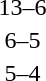<table style="text-align:center">
<tr>
<th width=200></th>
<th width=100></th>
<th width=200></th>
</tr>
<tr>
<td align=right><strong></strong></td>
<td>13–6</td>
<td align=left></td>
</tr>
<tr>
<td align=right><strong></strong></td>
<td>6–5</td>
<td align=left></td>
</tr>
<tr>
<td align=right><strong></strong></td>
<td>5–4</td>
<td align=left></td>
</tr>
</table>
